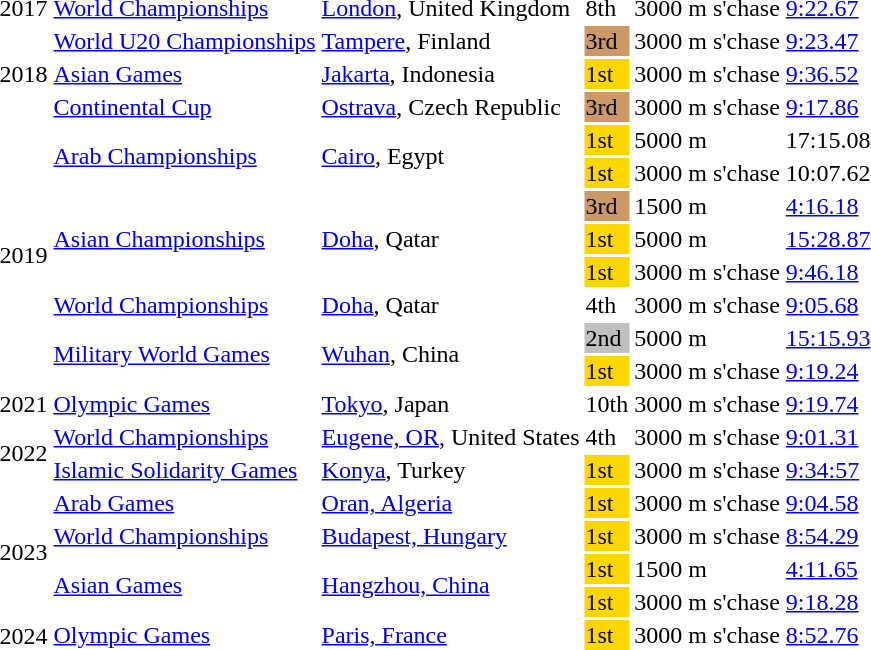<table>
<tr>
<td>2017</td>
<td><a href='#'>World Championships</a></td>
<td><a href='#'>London</a>, United Kingdom</td>
<td>8th</td>
<td>3000 m s'chase</td>
<td><a href='#'>9:22.67</a></td>
<td></td>
</tr>
<tr>
<td rowspan=3>2018</td>
<td><a href='#'>World U20 Championships</a></td>
<td><a href='#'>Tampere</a>, Finland</td>
<td bgcolor=cc9966>3rd</td>
<td>3000 m s'chase</td>
<td><a href='#'>9:23.47</a></td>
<td></td>
</tr>
<tr>
<td><a href='#'>Asian Games</a></td>
<td><a href='#'>Jakarta</a>, Indonesia</td>
<td bgcolor=gold>1st</td>
<td>3000 m s'chase</td>
<td><a href='#'>9:36.52</a></td>
<td></td>
</tr>
<tr>
<td><a href='#'>Continental Cup</a></td>
<td><a href='#'>Ostrava</a>, Czech Republic</td>
<td bgcolor=cc9966>3rd</td>
<td>3000 m s'chase</td>
<td><a href='#'>9:17.86</a></td>
<td></td>
</tr>
<tr>
<td rowspan=8>2019</td>
<td rowspan=2><a href='#'>Arab Championships</a></td>
<td rowspan=2><a href='#'>Cairo</a>, Egypt</td>
<td bgcolor=gold>1st</td>
<td>5000 m</td>
<td>17:15.08</td>
<td></td>
</tr>
<tr>
<td bgcolor=gold>1st</td>
<td>3000 m s'chase</td>
<td>10:07.62</td>
<td></td>
</tr>
<tr>
<td rowspan=3><a href='#'>Asian Championships</a></td>
<td rowspan=3><a href='#'>Doha</a>, Qatar</td>
<td bgcolor=cc9966>3rd</td>
<td>1500 m</td>
<td><a href='#'>4:16.18</a></td>
<td></td>
</tr>
<tr>
<td bgcolor=gold>1st</td>
<td>5000 m</td>
<td><a href='#'>15:28.87</a></td>
<td></td>
</tr>
<tr>
<td bgcolor=gold>1st</td>
<td>3000 m s'chase</td>
<td><a href='#'>9:46.18</a></td>
<td></td>
</tr>
<tr>
<td><a href='#'>World Championships</a></td>
<td><a href='#'>Doha</a>, Qatar</td>
<td>4th</td>
<td>3000 m s'chase</td>
<td><a href='#'>9:05.68</a></td>
<td></td>
</tr>
<tr>
<td rowspan=2><a href='#'>Military World Games</a></td>
<td rowspan=2><a href='#'>Wuhan</a>, China</td>
<td bgcolor=silver>2nd</td>
<td>5000 m</td>
<td><a href='#'>15:15.93</a></td>
<td></td>
</tr>
<tr>
<td bgcolor=gold>1st</td>
<td>3000 m s'chase</td>
<td><a href='#'>9:19.24</a></td>
<td></td>
</tr>
<tr>
<td>2021</td>
<td><a href='#'>Olympic Games</a></td>
<td><a href='#'>Tokyo</a>, Japan</td>
<td>10th</td>
<td>3000 m s'chase</td>
<td><a href='#'>9:19.74</a></td>
<td></td>
</tr>
<tr>
<td rowspan=2>2022</td>
<td><a href='#'>World Championships</a></td>
<td><a href='#'>Eugene, OR</a>, United States</td>
<td>4th</td>
<td>3000 m s'chase</td>
<td><a href='#'>9:01.31</a></td>
<td></td>
</tr>
<tr>
<td><a href='#'>Islamic Solidarity Games</a></td>
<td><a href='#'>Konya</a>, Turkey</td>
<td bgcolor=gold>1st</td>
<td>3000 m s'chase</td>
<td><a href='#'>9:34:57</a></td>
<td></td>
</tr>
<tr>
<td rowspan=4>2023</td>
<td><a href='#'>Arab Games</a></td>
<td><a href='#'>Oran, Algeria</a></td>
<td bgcolor=gold>1st</td>
<td>3000 m s'chase</td>
<td><a href='#'>9:04.58</a></td>
<td></td>
</tr>
<tr>
<td><a href='#'>World Championships</a></td>
<td><a href='#'>Budapest, Hungary</a></td>
<td bgcolor=gold>1st</td>
<td>3000 m s'chase</td>
<td><a href='#'>8:54.29</a></td>
<td></td>
</tr>
<tr>
<td rowspan=2><a href='#'>Asian Games</a></td>
<td rowspan=2><a href='#'>Hangzhou, China</a></td>
<td bgcolor=gold>1st</td>
<td>1500 m</td>
<td><a href='#'>4:11.65</a></td>
<td></td>
</tr>
<tr>
<td bgcolor=gold>1st</td>
<td>3000 m s'chase</td>
<td><a href='#'>9:18.28</a></td>
<td></td>
</tr>
<tr>
<td rowspan=5>2024</td>
<td><a href='#'>Olympic Games</a></td>
<td><a href='#'>Paris, France</a></td>
<td bgcolor=gold>1st</td>
<td>3000 m s'chase</td>
<td><a href='#'>8:52.76</a></td>
<td></td>
</tr>
<tr>
</tr>
</table>
